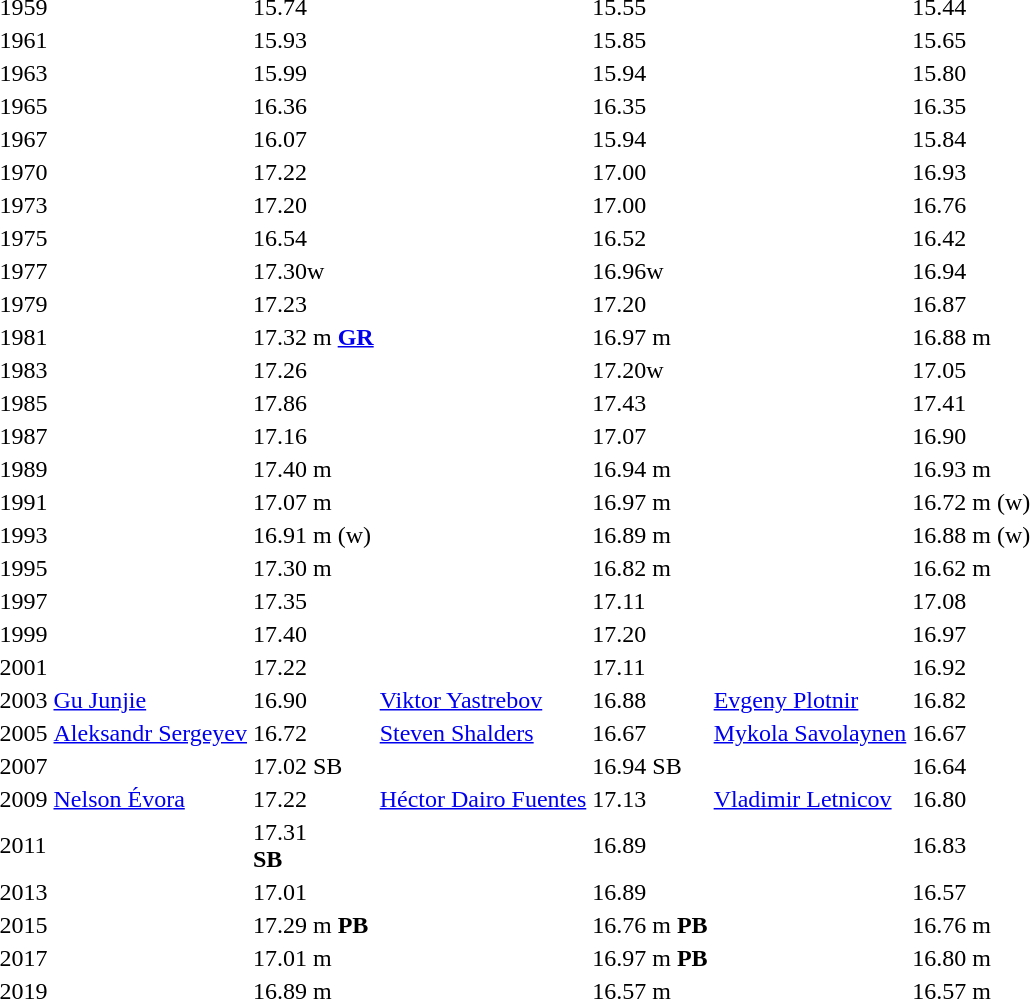<table>
<tr>
<td>1959</td>
<td></td>
<td>15.74</td>
<td></td>
<td>15.55</td>
<td></td>
<td>15.44</td>
</tr>
<tr>
<td>1961</td>
<td></td>
<td>15.93</td>
<td></td>
<td>15.85</td>
<td></td>
<td>15.65</td>
</tr>
<tr>
<td>1963</td>
<td></td>
<td>15.99</td>
<td></td>
<td>15.94</td>
<td></td>
<td>15.80</td>
</tr>
<tr>
<td>1965</td>
<td></td>
<td>16.36</td>
<td></td>
<td>16.35</td>
<td></td>
<td>16.35</td>
</tr>
<tr>
<td>1967</td>
<td></td>
<td>16.07</td>
<td></td>
<td>15.94</td>
<td></td>
<td>15.84</td>
</tr>
<tr>
<td>1970</td>
<td></td>
<td>17.22</td>
<td></td>
<td>17.00</td>
<td></td>
<td>16.93</td>
</tr>
<tr>
<td>1973</td>
<td></td>
<td>17.20</td>
<td></td>
<td>17.00</td>
<td></td>
<td>16.76</td>
</tr>
<tr>
<td>1975</td>
<td></td>
<td>16.54</td>
<td></td>
<td>16.52</td>
<td></td>
<td>16.42</td>
</tr>
<tr>
<td>1977</td>
<td></td>
<td>17.30w</td>
<td></td>
<td>16.96w</td>
<td></td>
<td>16.94</td>
</tr>
<tr>
<td>1979</td>
<td></td>
<td>17.23</td>
<td></td>
<td>17.20</td>
<td></td>
<td>16.87</td>
</tr>
<tr>
<td>1981</td>
<td></td>
<td>17.32 m <strong><a href='#'>GR</a></strong></td>
<td></td>
<td>16.97 m</td>
<td></td>
<td>16.88 m</td>
</tr>
<tr>
<td>1983</td>
<td></td>
<td>17.26</td>
<td></td>
<td>17.20w</td>
<td></td>
<td>17.05</td>
</tr>
<tr>
<td>1985</td>
<td></td>
<td>17.86</td>
<td></td>
<td>17.43</td>
<td></td>
<td>17.41</td>
</tr>
<tr>
<td>1987</td>
<td></td>
<td>17.16</td>
<td></td>
<td>17.07</td>
<td></td>
<td>16.90</td>
</tr>
<tr>
<td>1989</td>
<td></td>
<td>17.40 m</td>
<td></td>
<td>16.94 m</td>
<td></td>
<td>16.93 m</td>
</tr>
<tr>
<td>1991</td>
<td></td>
<td>17.07 m</td>
<td></td>
<td>16.97 m</td>
<td></td>
<td>16.72 m (w)</td>
</tr>
<tr>
<td>1993</td>
<td></td>
<td>16.91 m (w)</td>
<td></td>
<td>16.89 m</td>
<td></td>
<td>16.88 m (w)</td>
</tr>
<tr>
<td>1995</td>
<td></td>
<td>17.30 m</td>
<td></td>
<td>16.82 m</td>
<td></td>
<td>16.62 m</td>
</tr>
<tr>
<td>1997</td>
<td></td>
<td>17.35</td>
<td></td>
<td>17.11</td>
<td></td>
<td>17.08</td>
</tr>
<tr>
<td>1999</td>
<td></td>
<td>17.40</td>
<td></td>
<td>17.20</td>
<td></td>
<td>16.97</td>
</tr>
<tr>
<td>2001</td>
<td></td>
<td>17.22</td>
<td></td>
<td>17.11</td>
<td></td>
<td>16.92</td>
</tr>
<tr>
<td>2003</td>
<td><a href='#'>Gu Junjie</a><br> </td>
<td>16.90</td>
<td><a href='#'>Viktor Yastrebov</a><br> </td>
<td>16.88</td>
<td><a href='#'>Evgeny Plotnir</a><br> </td>
<td>16.82</td>
</tr>
<tr>
<td>2005<br></td>
<td><a href='#'>Aleksandr Sergeyev</a><br> </td>
<td>16.72</td>
<td><a href='#'>Steven Shalders</a><br> </td>
<td>16.67</td>
<td><a href='#'>Mykola Savolaynen</a><br> </td>
<td>16.67</td>
</tr>
<tr>
<td>2007<br></td>
<td></td>
<td>17.02 SB</td>
<td></td>
<td>16.94 SB</td>
<td></td>
<td>16.64</td>
</tr>
<tr>
<td>2009<br></td>
<td><a href='#'>Nelson Évora</a><br> </td>
<td>17.22</td>
<td><a href='#'>Héctor Dairo Fuentes</a><br> </td>
<td>17.13</td>
<td><a href='#'>Vladimir Letnicov</a><br> </td>
<td>16.80</td>
</tr>
<tr>
<td>2011<br></td>
<td></td>
<td>17.31<br> <strong>SB</strong></td>
<td></td>
<td>16.89</td>
<td></td>
<td>16.83</td>
</tr>
<tr>
<td>2013<br></td>
<td></td>
<td>17.01</td>
<td></td>
<td>16.89</td>
<td></td>
<td>16.57</td>
</tr>
<tr>
<td>2015<br></td>
<td></td>
<td>17.29 m <strong>PB</strong></td>
<td></td>
<td>16.76 m <strong>PB</strong></td>
<td></td>
<td>16.76 m</td>
</tr>
<tr>
<td>2017<br></td>
<td></td>
<td>17.01 m</td>
<td></td>
<td>16.97 m <strong>PB</strong></td>
<td></td>
<td>16.80 m</td>
</tr>
<tr>
<td>2019<br></td>
<td></td>
<td>16.89 m</td>
<td></td>
<td>16.57 m </td>
<td></td>
<td>16.57 m</td>
</tr>
</table>
